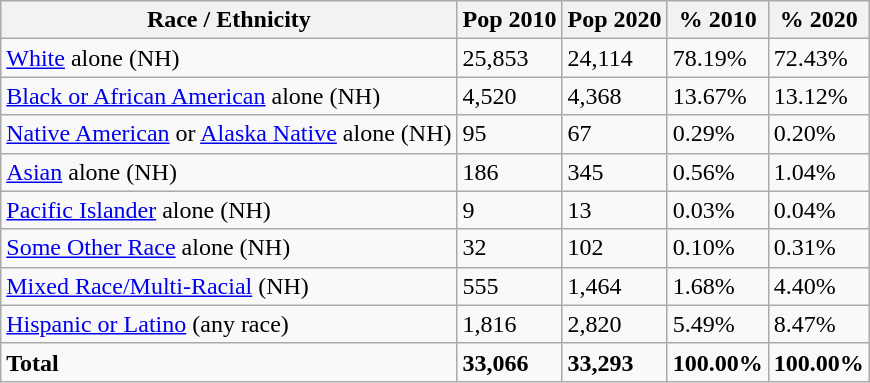<table class="wikitable">
<tr>
<th>Race / Ethnicity</th>
<th>Pop 2010</th>
<th>Pop 2020</th>
<th>% 2010</th>
<th>% 2020</th>
</tr>
<tr>
<td><a href='#'>White</a> alone (NH)</td>
<td>25,853</td>
<td>24,114</td>
<td>78.19%</td>
<td>72.43%</td>
</tr>
<tr>
<td><a href='#'>Black or African American</a> alone (NH)</td>
<td>4,520</td>
<td>4,368</td>
<td>13.67%</td>
<td>13.12%</td>
</tr>
<tr>
<td><a href='#'>Native American</a> or <a href='#'>Alaska Native</a> alone (NH)</td>
<td>95</td>
<td>67</td>
<td>0.29%</td>
<td>0.20%</td>
</tr>
<tr>
<td><a href='#'>Asian</a> alone (NH)</td>
<td>186</td>
<td>345</td>
<td>0.56%</td>
<td>1.04%</td>
</tr>
<tr>
<td><a href='#'>Pacific Islander</a> alone (NH)</td>
<td>9</td>
<td>13</td>
<td>0.03%</td>
<td>0.04%</td>
</tr>
<tr>
<td><a href='#'>Some Other Race</a> alone (NH)</td>
<td>32</td>
<td>102</td>
<td>0.10%</td>
<td>0.31%</td>
</tr>
<tr>
<td><a href='#'>Mixed Race/Multi-Racial</a> (NH)</td>
<td>555</td>
<td>1,464</td>
<td>1.68%</td>
<td>4.40%</td>
</tr>
<tr>
<td><a href='#'>Hispanic or Latino</a> (any race)</td>
<td>1,816</td>
<td>2,820</td>
<td>5.49%</td>
<td>8.47%</td>
</tr>
<tr>
<td><strong>Total</strong></td>
<td><strong>33,066</strong></td>
<td><strong>33,293</strong></td>
<td><strong>100.00%</strong></td>
<td><strong>100.00%</strong></td>
</tr>
</table>
